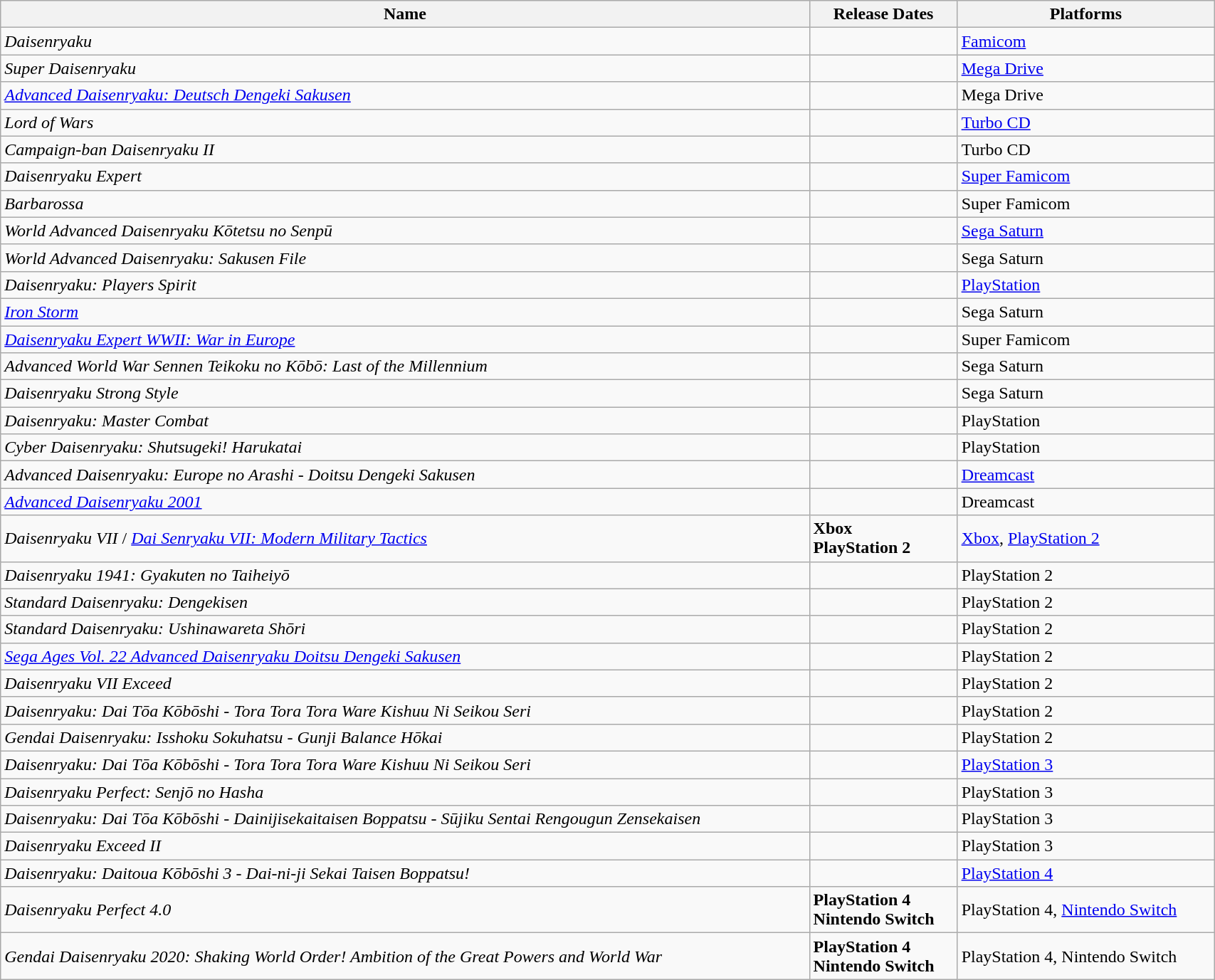<table class="wikitable sortable" style="width:90%" cellpadding="1" border="1">
<tr>
<th>Name</th>
<th>Release Dates</th>
<th>Platforms</th>
</tr>
<tr>
<td><em>Daisenryaku</em></td>
<td></td>
<td><a href='#'>Famicom</a></td>
</tr>
<tr>
<td><em>Super Daisenryaku</em></td>
<td></td>
<td><a href='#'>Mega Drive</a></td>
</tr>
<tr>
<td><em><a href='#'>Advanced Daisenryaku: Deutsch Dengeki Sakusen</a></em></td>
<td></td>
<td>Mega Drive</td>
</tr>
<tr>
<td><em>Lord of Wars</em></td>
<td></td>
<td><a href='#'>Turbo CD</a></td>
</tr>
<tr>
<td><em>Campaign-ban Daisenryaku II</em></td>
<td></td>
<td>Turbo CD</td>
</tr>
<tr>
<td><em>Daisenryaku Expert</em></td>
<td></td>
<td><a href='#'>Super Famicom</a></td>
</tr>
<tr>
<td><em>Barbarossa</em></td>
<td></td>
<td>Super Famicom</td>
</tr>
<tr>
<td><em>World Advanced Daisenryaku Kōtetsu no Senpū</em></td>
<td></td>
<td><a href='#'>Sega Saturn</a></td>
</tr>
<tr>
<td><em>World Advanced Daisenryaku: Sakusen File</em></td>
<td></td>
<td>Sega Saturn</td>
</tr>
<tr>
<td><em>Daisenryaku: Players Spirit</em></td>
<td></td>
<td><a href='#'>PlayStation</a></td>
</tr>
<tr>
<td><em><a href='#'>Iron Storm</a></em></td>
<td></td>
<td>Sega Saturn</td>
</tr>
<tr>
<td><em><a href='#'>Daisenryaku Expert WWII: War in Europe</a></em></td>
<td></td>
<td>Super Famicom</td>
</tr>
<tr>
<td><em>Advanced World War Sennen Teikoku no Kōbō: Last of the Millennium</em></td>
<td></td>
<td>Sega Saturn</td>
</tr>
<tr>
<td><em>Daisenryaku Strong Style</em></td>
<td></td>
<td>Sega Saturn</td>
</tr>
<tr>
<td><em>Daisenryaku: Master Combat</em></td>
<td></td>
<td>PlayStation</td>
</tr>
<tr>
<td><em>Cyber Daisenryaku: Shutsugeki! Harukatai</em></td>
<td></td>
<td>PlayStation</td>
</tr>
<tr>
<td><em>Advanced Daisenryaku: Europe no Arashi - Doitsu Dengeki Sakusen</em></td>
<td></td>
<td><a href='#'>Dreamcast</a></td>
</tr>
<tr>
<td><em><a href='#'>Advanced Daisenryaku 2001</a></em></td>
<td></td>
<td>Dreamcast</td>
</tr>
<tr>
<td><em>Daisenryaku VII</em> / <em><a href='#'>Dai Senryaku VII: Modern Military Tactics</a></em></td>
<td><strong>Xbox</strong><br><strong>PlayStation 2</strong></td>
<td><a href='#'>Xbox</a>, <a href='#'>PlayStation 2</a></td>
</tr>
<tr>
<td><em>Daisenryaku 1941: Gyakuten no Taiheiyō</em></td>
<td></td>
<td>PlayStation 2</td>
</tr>
<tr>
<td><em>Standard Daisenryaku: Dengekisen</em></td>
<td></td>
<td>PlayStation 2</td>
</tr>
<tr>
<td><em>Standard Daisenryaku: Ushinawareta Shōri</em></td>
<td></td>
<td>PlayStation 2</td>
</tr>
<tr>
<td><em><a href='#'>Sega Ages Vol. 22 Advanced Daisenryaku Doitsu Dengeki Sakusen</a></em></td>
<td></td>
<td>PlayStation 2</td>
</tr>
<tr>
<td><em>Daisenryaku VII Exceed</em></td>
<td></td>
<td>PlayStation 2</td>
</tr>
<tr>
<td><em>Daisenryaku: Dai Tōa Kōbōshi - Tora Tora Tora Ware Kishuu Ni Seikou Seri</em></td>
<td></td>
<td>PlayStation 2</td>
</tr>
<tr>
<td><em>Gendai Daisenryaku: Isshoku Sokuhatsu - Gunji Balance Hōkai</em></td>
<td></td>
<td>PlayStation 2</td>
</tr>
<tr>
<td><em>Daisenryaku: Dai Tōa Kōbōshi - Tora Tora Tora Ware Kishuu Ni Seikou Seri</em></td>
<td></td>
<td><a href='#'>PlayStation 3</a></td>
</tr>
<tr>
<td><em>Daisenryaku Perfect: Senjō no Hasha</em></td>
<td></td>
<td>PlayStation 3</td>
</tr>
<tr>
<td><em>Daisenryaku: Dai Tōa Kōbōshi - Dainijisekaitaisen Boppatsu - Sūjiku Sentai Rengougun Zensekaisen</em></td>
<td></td>
<td>PlayStation 3</td>
</tr>
<tr>
<td><em>Daisenryaku Exceed II</em></td>
<td></td>
<td>PlayStation 3</td>
</tr>
<tr>
<td><em>Daisenryaku: Daitoua Kōbōshi 3 - Dai-ni-ji Sekai Taisen Boppatsu!</em></td>
<td></td>
<td><a href='#'>PlayStation 4</a></td>
</tr>
<tr>
<td><em>Daisenryaku Perfect 4.0</em></td>
<td><strong>PlayStation 4</strong><br><strong>Nintendo Switch</strong></td>
<td>PlayStation 4, <a href='#'>Nintendo Switch</a></td>
</tr>
<tr>
<td><em>Gendai Daisenryaku 2020: Shaking World Order! Ambition of the Great Powers and World War</em></td>
<td><strong>PlayStation 4</strong><br><strong>Nintendo Switch</strong></td>
<td>PlayStation 4, Nintendo Switch</td>
</tr>
</table>
